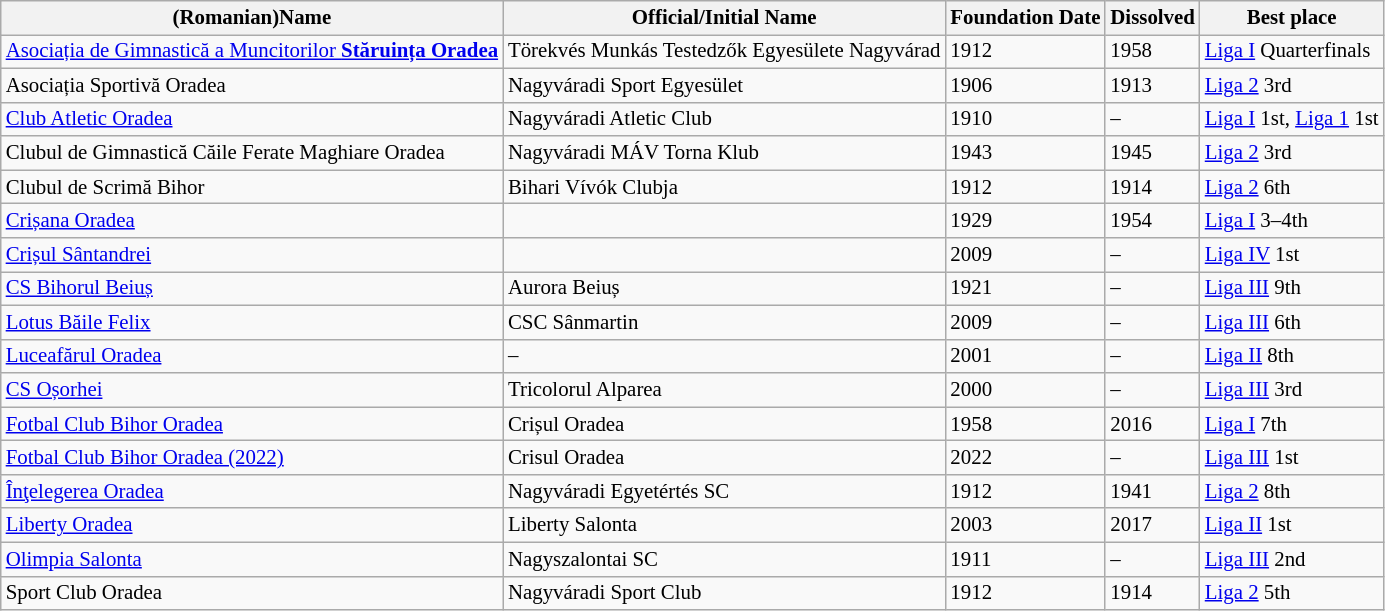<table class="wikitable sortable mw-collapsible" style=" font-size: 87%;">
<tr>
<th>(Romanian)Name</th>
<th>Official/Initial Name</th>
<th>Foundation Date</th>
<th>Dissolved</th>
<th>Best place</th>
</tr>
<tr>
<td><a href='#'>Asociația de Gimnastică a Muncitorilor <strong>Stăruința Oradea</strong></a></td>
<td>Törekvés Munkás Testedzők Egyesülete Nagyvárad</td>
<td>1912</td>
<td>1958</td>
<td><a href='#'>Liga I</a> Quarterfinals</td>
</tr>
<tr>
<td>Asociația Sportivă Oradea</td>
<td>Nagyváradi Sport Egyesület</td>
<td>1906</td>
<td>1913</td>
<td><a href='#'>Liga 2</a> 3rd</td>
</tr>
<tr>
<td><a href='#'>Club Atletic Oradea</a></td>
<td>Nagyváradi Atletic Club</td>
<td>1910</td>
<td>–</td>
<td><a href='#'>Liga I</a> 1st, <a href='#'>Liga 1</a> 1st</td>
</tr>
<tr>
<td>Clubul de Gimnastică Căile Ferate Maghiare Oradea</td>
<td>Nagyváradi MÁV Torna Klub</td>
<td>1943</td>
<td>1945</td>
<td><a href='#'>Liga 2</a> 3rd</td>
</tr>
<tr>
<td>Clubul de Scrimă Bihor</td>
<td>Bihari Vívók Clubja</td>
<td>1912</td>
<td>1914</td>
<td><a href='#'>Liga 2</a> 6th</td>
</tr>
<tr>
<td><a href='#'>Crișana Oradea</a></td>
<td></td>
<td>1929</td>
<td>1954</td>
<td><a href='#'>Liga I</a> 3–4th</td>
</tr>
<tr>
<td><a href='#'>Crișul Sântandrei</a></td>
<td></td>
<td>2009</td>
<td>–</td>
<td><a href='#'>Liga IV</a> 1st</td>
</tr>
<tr>
<td><a href='#'>CS Bihorul Beiuș</a></td>
<td>Aurora Beiuș</td>
<td>1921</td>
<td>–</td>
<td><a href='#'>Liga III</a> 9th</td>
</tr>
<tr>
<td><a href='#'>Lotus Băile Felix</a></td>
<td>CSC Sânmartin</td>
<td>2009</td>
<td>–</td>
<td><a href='#'>Liga III</a> 6th</td>
</tr>
<tr>
<td><a href='#'>Luceafărul Oradea</a></td>
<td>–</td>
<td>2001</td>
<td>–</td>
<td><a href='#'>Liga II</a> 8th</td>
</tr>
<tr>
<td><a href='#'>CS Oșorhei</a></td>
<td>Tricolorul Alparea</td>
<td>2000</td>
<td>–</td>
<td><a href='#'>Liga III</a> 3rd</td>
</tr>
<tr>
<td><a href='#'>Fotbal Club Bihor Oradea</a></td>
<td>Crișul Oradea</td>
<td>1958</td>
<td>2016</td>
<td><a href='#'>Liga I</a> 7th</td>
</tr>
<tr>
<td><a href='#'>Fotbal Club Bihor Oradea (2022)</a></td>
<td>Crisul Oradea</td>
<td>2022</td>
<td>–</td>
<td><a href='#'>Liga III</a> 1st</td>
</tr>
<tr>
<td><a href='#'>Înţelegerea Oradea</a></td>
<td>Nagyváradi Egyetértés SC</td>
<td>1912</td>
<td>1941</td>
<td><a href='#'>Liga 2</a> 8th</td>
</tr>
<tr>
<td><a href='#'>Liberty Oradea</a></td>
<td>Liberty Salonta</td>
<td>2003</td>
<td>2017</td>
<td><a href='#'>Liga II</a> 1st</td>
</tr>
<tr>
<td><a href='#'>Olimpia Salonta</a></td>
<td>Nagyszalontai SC</td>
<td>1911</td>
<td>–</td>
<td><a href='#'>Liga III</a> 2nd</td>
</tr>
<tr>
<td>Sport Club Oradea</td>
<td>Nagyváradi Sport Club</td>
<td>1912</td>
<td>1914</td>
<td><a href='#'>Liga 2</a> 5th</td>
</tr>
</table>
